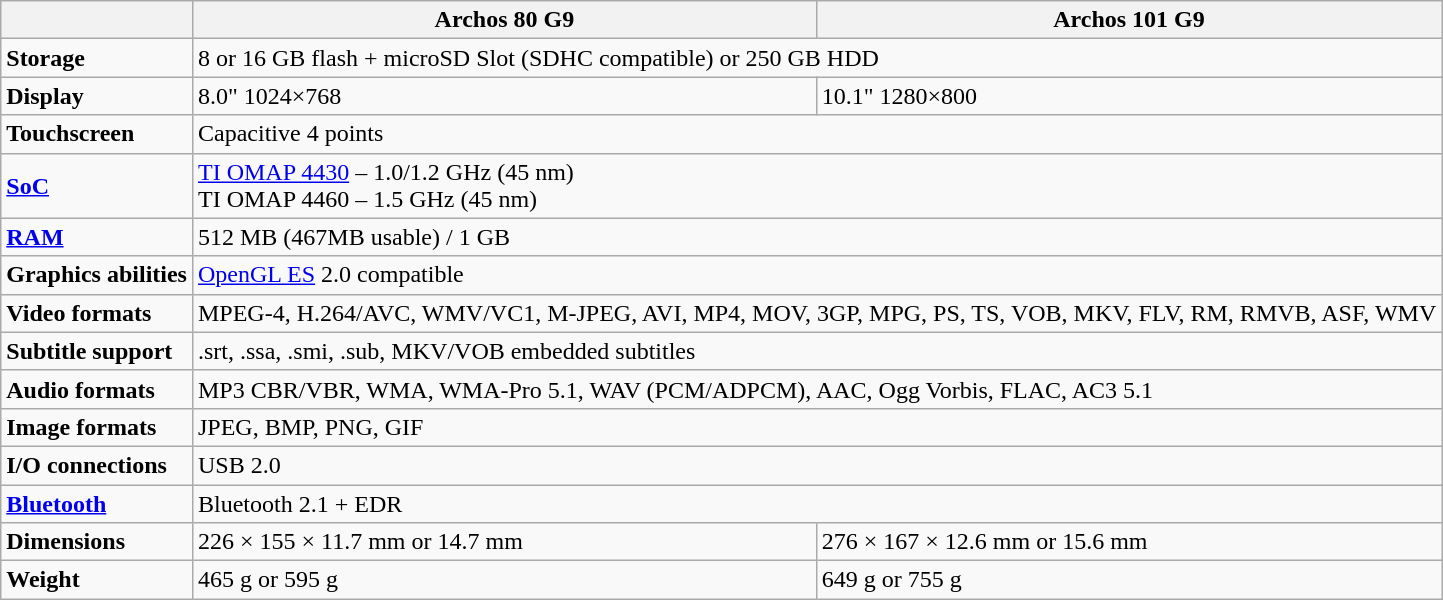<table class="wikitable">
<tr>
<th></th>
<th>Archos 80 G9</th>
<th>Archos 101 G9</th>
</tr>
<tr>
<td><strong>Storage</strong></td>
<td colspan=2>8 or 16 GB flash + microSD Slot (SDHC compatible) or 250 GB HDD</td>
</tr>
<tr>
<td><strong>Display</strong></td>
<td>8.0" 1024×768</td>
<td>10.1" 1280×800</td>
</tr>
<tr>
<td><strong>Touchscreen</strong></td>
<td colspan=2>Capacitive 4 points</td>
</tr>
<tr>
<td><strong><a href='#'>SoC</a></strong></td>
<td colspan=2><a href='#'>TI OMAP 4430</a> – 1.0/1.2 GHz (45 nm)<br>TI OMAP 4460 – 1.5 GHz (45 nm)</td>
</tr>
<tr>
<td><strong><a href='#'>RAM</a></strong></td>
<td colspan=2>512 MB (467MB usable) / 1 GB</td>
</tr>
<tr>
<td><strong>Graphics abilities</strong></td>
<td colspan=2><a href='#'>OpenGL ES</a> 2.0 compatible</td>
</tr>
<tr>
<td><strong>Video formats</strong></td>
<td colspan=2>MPEG-4, H.264/AVC, WMV/VC1, M-JPEG, AVI, MP4, MOV, 3GP, MPG, PS, TS, VOB, MKV, FLV, RM, RMVB, ASF, WMV</td>
</tr>
<tr>
<td><strong>Subtitle support</strong></td>
<td colspan=2>.srt, .ssa, .smi, .sub, MKV/VOB embedded subtitles</td>
</tr>
<tr>
<td><strong>Audio formats</strong></td>
<td colspan=2>MP3 CBR/VBR, WMA, WMA-Pro 5.1, WAV (PCM/ADPCM), AAC, Ogg Vorbis, FLAC, AC3 5.1</td>
</tr>
<tr>
<td><strong>Image formats</strong></td>
<td colspan=2>JPEG, BMP, PNG, GIF</td>
</tr>
<tr>
<td><strong>I/O connections</strong></td>
<td colspan=2>USB 2.0</td>
</tr>
<tr>
<td><strong><a href='#'>Bluetooth</a></strong></td>
<td colspan=2>Bluetooth 2.1 + EDR</td>
</tr>
<tr>
<td><strong>Dimensions</strong></td>
<td>226 × 155 × 11.7 mm or 14.7 mm</td>
<td>276 × 167 × 12.6 mm or 15.6 mm</td>
</tr>
<tr>
<td><strong>Weight</strong></td>
<td>465 g or 595 g</td>
<td>649 g or 755 g</td>
</tr>
</table>
